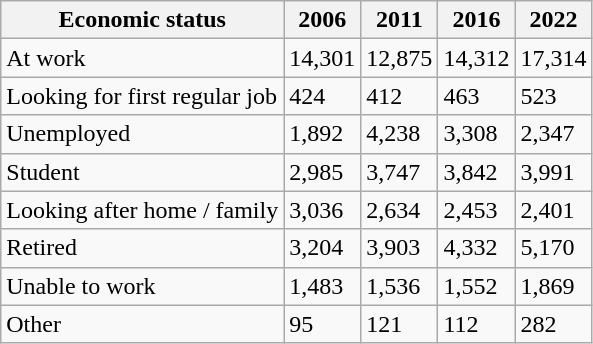<table class="wikitable sortable">
<tr>
<th>Economic status</th>
<th data-sort-type="number">2006</th>
<th data-sort-type="number">2011</th>
<th data-sort-type="number">2016</th>
<th data-sort-type="number">2022</th>
</tr>
<tr>
<td>At work</td>
<td>14,301</td>
<td>12,875</td>
<td>14,312</td>
<td>17,314</td>
</tr>
<tr>
<td>Looking for first regular job</td>
<td>424</td>
<td>412</td>
<td>463</td>
<td>523</td>
</tr>
<tr>
<td>Unemployed</td>
<td>1,892</td>
<td>4,238</td>
<td>3,308</td>
<td>2,347</td>
</tr>
<tr>
<td>Student</td>
<td>2,985</td>
<td>3,747</td>
<td>3,842</td>
<td>3,991</td>
</tr>
<tr>
<td>Looking after home / family</td>
<td>3,036</td>
<td>2,634</td>
<td>2,453</td>
<td>2,401</td>
</tr>
<tr>
<td>Retired</td>
<td>3,204</td>
<td>3,903</td>
<td>4,332</td>
<td>5,170</td>
</tr>
<tr>
<td>Unable to work</td>
<td>1,483</td>
<td>1,536</td>
<td>1,552</td>
<td>1,869</td>
</tr>
<tr>
<td>Other</td>
<td>95</td>
<td>121</td>
<td>112</td>
<td>282</td>
</tr>
</table>
